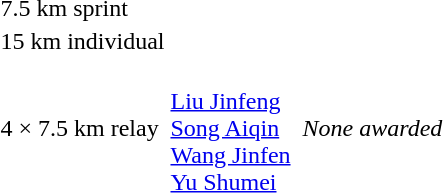<table>
<tr>
<td>7.5 km sprint</td>
<td></td>
<td></td>
<td></td>
</tr>
<tr>
<td>15 km individual</td>
<td></td>
<td></td>
<td></td>
</tr>
<tr>
<td>4 × 7.5 km relay</td>
<td><br><a href='#'>Liu Jinfeng</a><br><a href='#'>Song Aiqin</a><br><a href='#'>Wang Jinfen</a><br><a href='#'>Yu Shumei</a></td>
<td valign=top></td>
<td><em>None awarded</em></td>
</tr>
</table>
